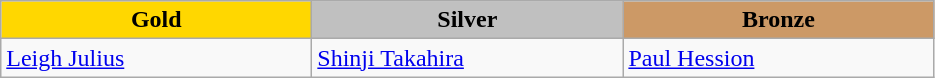<table class="wikitable" style="text-align:left">
<tr align="center">
<td width=200 bgcolor=gold><strong>Gold</strong></td>
<td width=200 bgcolor=silver><strong>Silver</strong></td>
<td width=200 bgcolor=CC9966><strong>Bronze</strong></td>
</tr>
<tr>
<td><a href='#'>Leigh Julius</a><br><em></em></td>
<td><a href='#'>Shinji Takahira</a><br><em></em></td>
<td><a href='#'>Paul Hession</a><br><em></em></td>
</tr>
</table>
